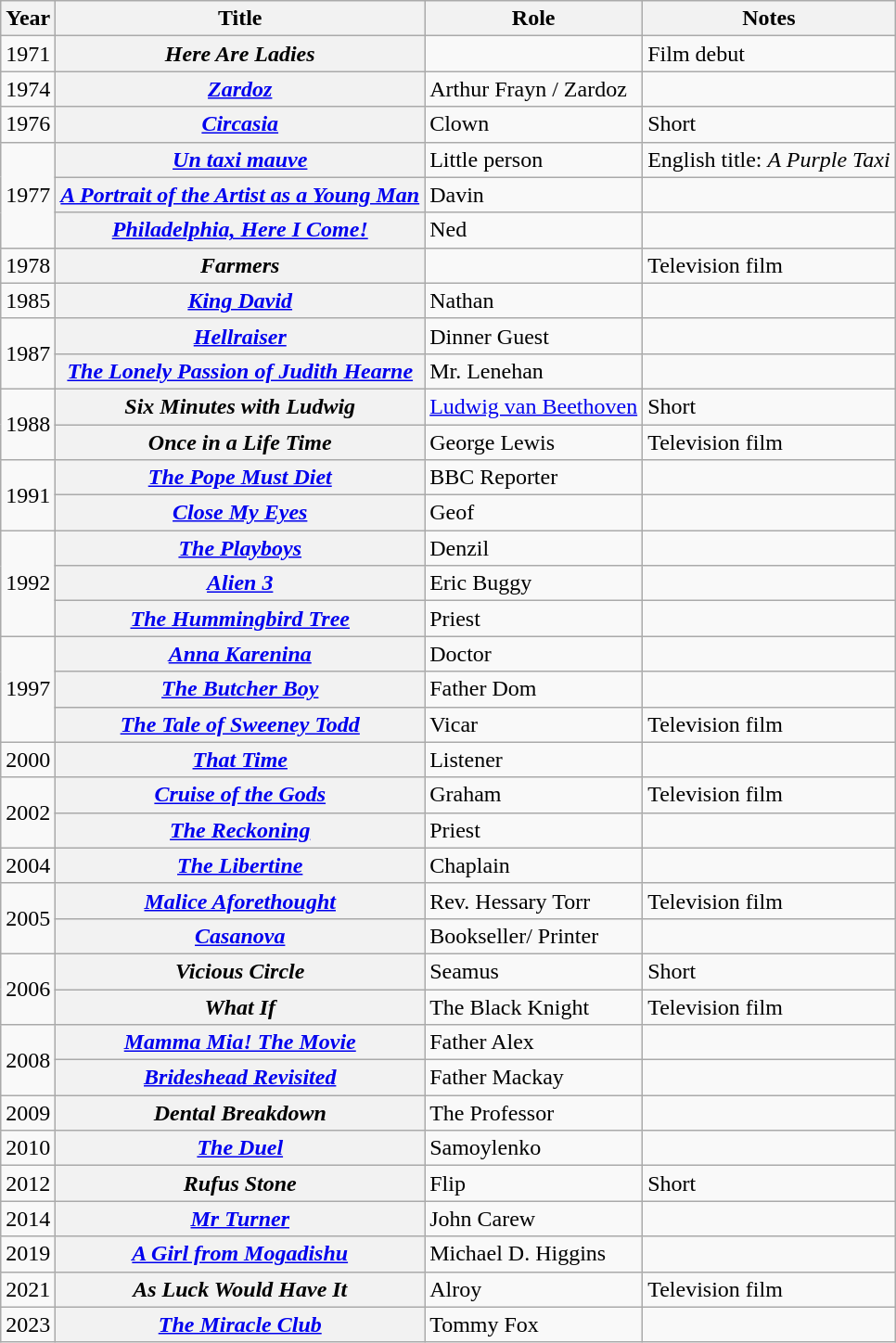<table class="wikitable plainrowheaders sortable">
<tr>
<th scope="col">Year</th>
<th scope="col">Title</th>
<th scope="col">Role</th>
<th scope="col" class="unsortable">Notes</th>
</tr>
<tr>
<td>1971</td>
<th scope="row"><em>Here Are Ladies</em></th>
<td></td>
<td>Film debut</td>
</tr>
<tr>
<td>1974</td>
<th scope="row"><em><a href='#'>Zardoz</a></em></th>
<td>Arthur Frayn / Zardoz</td>
<td></td>
</tr>
<tr>
<td>1976</td>
<th scope="row"><em><a href='#'>Circasia</a></em></th>
<td>Clown</td>
<td>Short</td>
</tr>
<tr>
<td rowspan=3>1977</td>
<th scope="row"><em><a href='#'>Un taxi mauve</a></em></th>
<td>Little person</td>
<td>English title: <em>A Purple Taxi</em></td>
</tr>
<tr>
<th scope="row"><em><a href='#'>A Portrait of the Artist as a Young Man</a></em></th>
<td>Davin</td>
<td></td>
</tr>
<tr>
<th scope="row"><em><a href='#'>Philadelphia, Here I Come!</a></em></th>
<td>Ned</td>
<td></td>
</tr>
<tr>
<td>1978</td>
<th scope="row"><em>Farmers</em></th>
<td></td>
<td>Television film</td>
</tr>
<tr>
<td>1985</td>
<th scope="row"><em><a href='#'>King David</a></em></th>
<td>Nathan</td>
<td></td>
</tr>
<tr>
<td rowspan=2>1987</td>
<th scope="row"><em><a href='#'>Hellraiser</a></em></th>
<td>Dinner Guest</td>
<td></td>
</tr>
<tr>
<th scope="row"><em><a href='#'>The Lonely Passion of Judith Hearne</a></em></th>
<td>Mr. Lenehan</td>
<td></td>
</tr>
<tr>
<td rowspan=2>1988</td>
<th scope="row"><em>Six Minutes with Ludwig</em></th>
<td><a href='#'>Ludwig van Beethoven</a></td>
<td>Short</td>
</tr>
<tr>
<th scope="row"><em>Once in a Life Time</em></th>
<td>George Lewis</td>
<td>Television film</td>
</tr>
<tr>
<td rowspan=2>1991</td>
<th scope="row"><em><a href='#'>The Pope Must Diet</a></em></th>
<td>BBC Reporter</td>
<td></td>
</tr>
<tr>
<th scope="row"><em><a href='#'>Close My Eyes</a></em></th>
<td>Geof</td>
<td></td>
</tr>
<tr>
<td rowspan=3>1992</td>
<th scope="row"><em><a href='#'>The Playboys</a></em></th>
<td>Denzil</td>
<td></td>
</tr>
<tr>
<th scope="row"><em><a href='#'>Alien 3</a></em></th>
<td>Eric Buggy</td>
<td></td>
</tr>
<tr>
<th scope="row"><em><a href='#'>The Hummingbird Tree</a></em></th>
<td>Priest</td>
<td></td>
</tr>
<tr>
<td rowspan=3>1997</td>
<th scope="row"><em><a href='#'>Anna Karenina</a></em></th>
<td>Doctor</td>
<td></td>
</tr>
<tr>
<th scope="row"><em><a href='#'>The Butcher Boy</a></em></th>
<td>Father Dom</td>
<td></td>
</tr>
<tr>
<th scope="row"><em><a href='#'>The Tale of Sweeney Todd</a></em></th>
<td>Vicar</td>
<td>Television film</td>
</tr>
<tr>
<td>2000</td>
<th scope="row"><em><a href='#'>That Time</a></em></th>
<td>Listener</td>
<td></td>
</tr>
<tr>
<td rowspan=2>2002</td>
<th scope="row"><em><a href='#'>Cruise of the Gods</a></em></th>
<td>Graham</td>
<td>Television film</td>
</tr>
<tr>
<th scope="row"><em><a href='#'>The Reckoning</a></em></th>
<td>Priest</td>
<td></td>
</tr>
<tr>
<td>2004</td>
<th scope="row"><em><a href='#'>The Libertine</a></em></th>
<td>Chaplain</td>
<td></td>
</tr>
<tr>
<td rowspan=2>2005</td>
<th scope="row"><em><a href='#'>Malice Aforethought</a></em></th>
<td>Rev. Hessary Torr</td>
<td>Television film</td>
</tr>
<tr>
<th scope="row"><em><a href='#'>Casanova</a></em></th>
<td>Bookseller/ Printer</td>
</tr>
<tr>
<td rowspan=2>2006</td>
<th scope="row"><em>Vicious Circle</em></th>
<td>Seamus</td>
<td>Short</td>
</tr>
<tr>
<th scope="row"><em>What If</em></th>
<td>The Black Knight</td>
<td>Television film</td>
</tr>
<tr>
<td rowspan=2>2008</td>
<th scope="row"><em><a href='#'>Mamma Mia! The Movie</a></em></th>
<td>Father Alex</td>
<td></td>
</tr>
<tr>
<th scope="row"><em><a href='#'>Brideshead Revisited</a></em></th>
<td>Father Mackay</td>
<td></td>
</tr>
<tr>
<td>2009</td>
<th scope="row"><em>Dental Breakdown</em></th>
<td>The Professor</td>
<td></td>
</tr>
<tr>
<td>2010</td>
<th scope="row"><em><a href='#'>The Duel</a></em></th>
<td>Samoylenko</td>
<td></td>
</tr>
<tr>
<td>2012</td>
<th scope="row"><em>Rufus Stone</em></th>
<td>Flip</td>
<td>Short</td>
</tr>
<tr>
<td>2014</td>
<th scope="row"><em><a href='#'>Mr Turner</a></em></th>
<td>John Carew</td>
<td></td>
</tr>
<tr>
<td>2019</td>
<th scope="row"><em><a href='#'>A Girl from Mogadishu</a></em></th>
<td>Michael D. Higgins</td>
<td></td>
</tr>
<tr>
<td>2021</td>
<th scope="row"><em>As Luck Would Have It</em></th>
<td>Alroy</td>
<td>Television film</td>
</tr>
<tr>
<td>2023</td>
<th scope="row"><em><a href='#'>The Miracle Club</a></em></th>
<td>Tommy Fox</td>
<td></td>
</tr>
</table>
